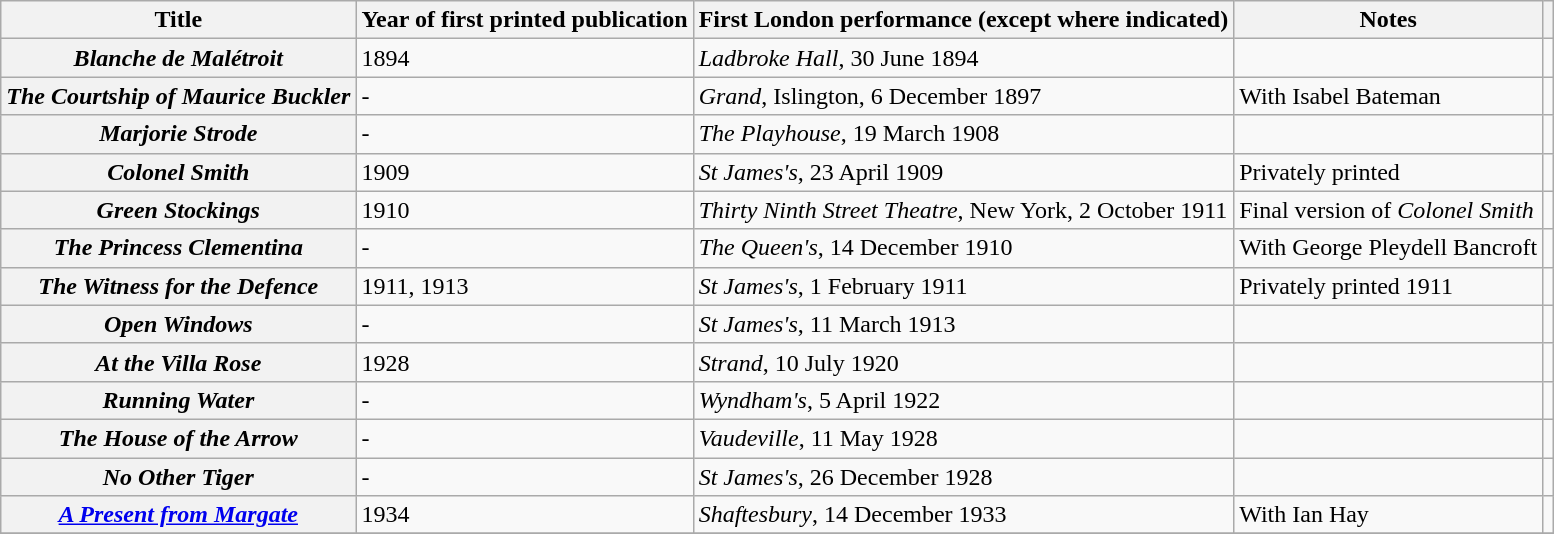<table class="wikitable plainrowheaders sortable" style="margin-right: 0;">
<tr>
<th scope="col">Title</th>
<th>Year of first printed publication</th>
<th scope="col">First London performance (except where indicated)</th>
<th scope="col" class="unsortable">Notes</th>
<th scope="col" class="unsortable"></th>
</tr>
<tr>
<th scope="row"><em>Blanche de Malétroit</em></th>
<td>1894</td>
<td><em>Ladbroke Hall</em>, 30 June 1894</td>
<td></td>
<td style="text-align: center;"></td>
</tr>
<tr>
<th scope="row"><em>The Courtship of Maurice Buckler</em></th>
<td>-</td>
<td><em>Grand</em>, Islington, 6 December 1897</td>
<td>With Isabel Bateman</td>
<td style="text-align: center;"></td>
</tr>
<tr>
<th scope="row"><em>Marjorie Strode</em></th>
<td>-</td>
<td><em>The Playhouse</em>, 19 March 1908</td>
<td></td>
<td style="text-align: center;"></td>
</tr>
<tr>
<th scope="row"><em>Colonel Smith</em></th>
<td>1909</td>
<td><em>St James's</em>, 23 April 1909</td>
<td>Privately printed</td>
<td style="text-align: center;"></td>
</tr>
<tr>
<th scope="row"><em>Green Stockings</em></th>
<td>1910</td>
<td><em>Thirty Ninth Street Theatre</em>, New York, 2 October 1911</td>
<td>Final version of <em>Colonel Smith</em></td>
<td style="text-align: center;"></td>
</tr>
<tr>
<th scope="row"><em>The Princess Clementina</em></th>
<td>-</td>
<td><em>The Queen's</em>, 14 December 1910</td>
<td>With George Pleydell Bancroft</td>
<td style="text-align: center;"></td>
</tr>
<tr>
<th scope="row"><em>The Witness for the Defence</em></th>
<td>1911, 1913</td>
<td><em>St James's</em>, 1 February 1911</td>
<td>Privately printed 1911</td>
<td style="text-align: center;"></td>
</tr>
<tr>
<th scope="row"><em>Open Windows</em></th>
<td>-</td>
<td><em>St James's</em>, 11 March 1913</td>
<td></td>
<td style="text-align: center;"></td>
</tr>
<tr>
<th scope="row"><em>At the Villa Rose</em></th>
<td>1928</td>
<td><em>Strand</em>, 10 July 1920</td>
<td></td>
<td style="text-align: center;"></td>
</tr>
<tr>
<th scope="row"><em>Running Water</em></th>
<td>-</td>
<td><em>Wyndham's</em>, 5 April 1922</td>
<td></td>
<td style="text-align: center;"></td>
</tr>
<tr>
<th scope="row"><em>The House of the Arrow</em></th>
<td>-</td>
<td><em>Vaudeville</em>, 11 May 1928</td>
<td></td>
<td style="text-align: center;"></td>
</tr>
<tr>
<th scope="row"><em>No Other Tiger</em></th>
<td>-</td>
<td><em>St James's</em>, 26 December 1928</td>
<td></td>
<td style="text-align: center;"></td>
</tr>
<tr>
<th scope="row"><em><a href='#'>A Present from Margate</a></em></th>
<td>1934</td>
<td><em>Shaftesbury</em>, 14 December 1933</td>
<td>With Ian Hay</td>
<td style="text-align: center;"></td>
</tr>
<tr>
</tr>
</table>
